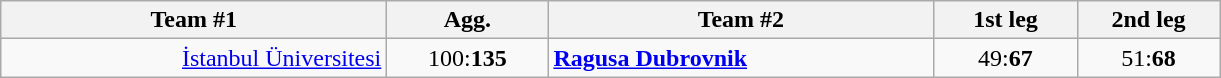<table class=wikitable style="text-align:center">
<tr>
<th width=250>Team #1</th>
<th width=100>Agg.</th>
<th width=250>Team #2</th>
<th width=88>1st leg</th>
<th width=88>2nd leg</th>
</tr>
<tr>
<td align=right><a href='#'>İstanbul Üniversitesi</a> </td>
<td>100:<strong>135</strong></td>
<td align=left> <strong><a href='#'>Ragusa Dubrovnik</a></strong></td>
<td>49:<strong>67</strong></td>
<td>51:<strong>68</strong></td>
</tr>
</table>
